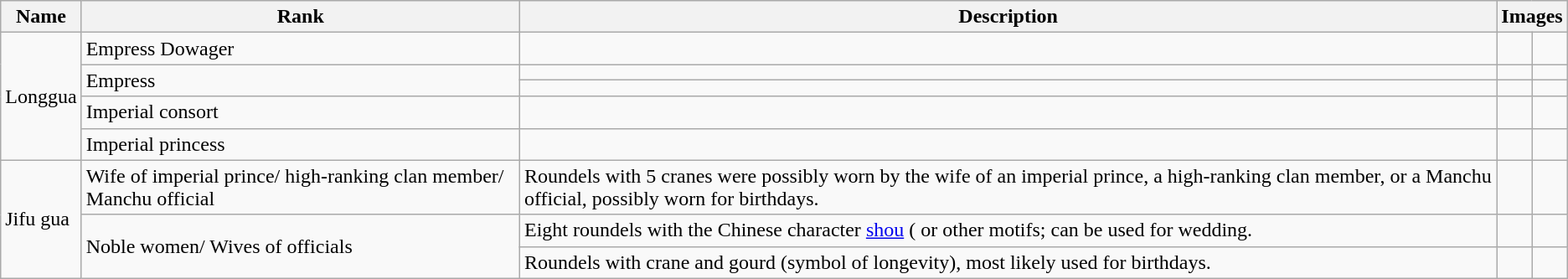<table class="wikitable">
<tr>
<th>Name</th>
<th>Rank</th>
<th>Description</th>
<th colspan="2">Images</th>
</tr>
<tr>
<td rowspan="5">Longgua</td>
<td>Empress Dowager</td>
<td></td>
<td></td>
<td></td>
</tr>
<tr>
<td rowspan="2">Empress</td>
<td></td>
<td></td>
<td></td>
</tr>
<tr>
<td></td>
<td></td>
<td></td>
</tr>
<tr>
<td>Imperial consort</td>
<td></td>
<td></td>
<td></td>
</tr>
<tr>
<td>Imperial princess</td>
<td></td>
<td></td>
<td></td>
</tr>
<tr>
<td rowspan="3">Jifu gua</td>
<td>Wife of imperial prince/ high-ranking clan member/ Manchu official</td>
<td>Roundels with 5 cranes were possibly worn by the wife of an imperial prince, a high-ranking clan member, or a Manchu official, possibly worn for birthdays.</td>
<td></td>
<td></td>
</tr>
<tr>
<td rowspan="2">Noble women/ Wives of officials</td>
<td>Eight roundels with the Chinese character <a href='#'>shou</a> ( or other motifs; can be used for wedding.</td>
<td></td>
<td></td>
</tr>
<tr>
<td>Roundels with crane and gourd (symbol of longevity), most likely used for birthdays.</td>
<td></td>
<td></td>
</tr>
</table>
